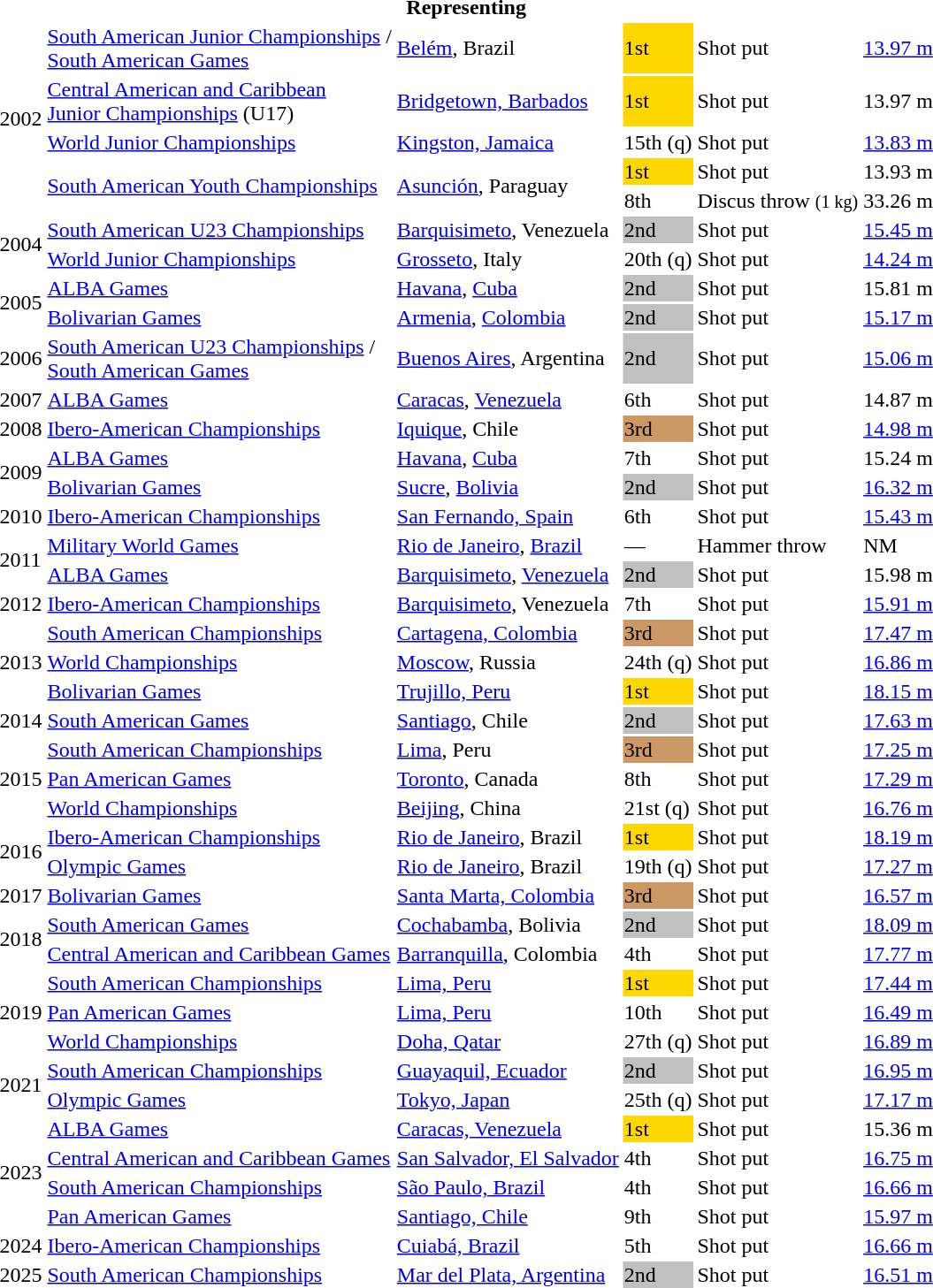<table>
<tr>
<th colspan="6">Representing </th>
</tr>
<tr>
<td rowspan=5>2002</td>
<td><a href='#'>South American Junior Championships</a> /<br> <a href='#'>South American Games</a></td>
<td><a href='#'>Belém</a>, Brazil</td>
<td bgcolor=gold>1st</td>
<td>Shot put</td>
<td><a href='#'>13.97 m</a></td>
</tr>
<tr>
<td><a href='#'>Central American and Caribbean<br>Junior Championships</a> (U17)</td>
<td><a href='#'>Bridgetown, Barbados</a></td>
<td bgcolor=gold>1st</td>
<td>Shot put</td>
<td>13.97 m</td>
</tr>
<tr>
<td><a href='#'>World Junior Championships</a></td>
<td><a href='#'>Kingston, Jamaica</a></td>
<td>15th (q)</td>
<td>Shot put</td>
<td><a href='#'>13.83 m</a></td>
</tr>
<tr>
<td rowspan=2><a href='#'>South American Youth Championships</a></td>
<td rowspan=2><a href='#'>Asunción</a>, Paraguay</td>
<td bgcolor=gold>1st</td>
<td>Shot put</td>
<td>13.93 m</td>
</tr>
<tr>
<td>8th</td>
<td>Discus throw <small>(1 kg)</small></td>
<td>33.26 m</td>
</tr>
<tr>
<td rowspan=2>2004</td>
<td><a href='#'>South American U23 Championships</a></td>
<td><a href='#'>Barquisimeto</a>, Venezuela</td>
<td bgcolor=silver>2nd</td>
<td>Shot put</td>
<td><a href='#'>15.45 m</a></td>
</tr>
<tr>
<td><a href='#'>World Junior Championships</a></td>
<td><a href='#'>Grosseto</a>, Italy</td>
<td>20th (q)</td>
<td>Shot put</td>
<td><a href='#'>14.24 m</a></td>
</tr>
<tr>
<td rowspan=2>2005</td>
<td><a href='#'>ALBA Games</a></td>
<td><a href='#'>Havana</a>, <a href='#'>Cuba</a></td>
<td bgcolor=silver>2nd</td>
<td>Shot put</td>
<td>15.81 m</td>
</tr>
<tr>
<td><a href='#'>Bolivarian Games</a></td>
<td><a href='#'>Armenia</a>, <a href='#'>Colombia</a></td>
<td bgcolor=silver>2nd</td>
<td>Shot put</td>
<td><a href='#'>15.17 m</a></td>
</tr>
<tr>
<td>2006</td>
<td><a href='#'>South American U23 Championships</a> / <br><a href='#'>South American Games</a></td>
<td><a href='#'>Buenos Aires</a>, Argentina</td>
<td bgcolor=silver>2nd</td>
<td>Shot put</td>
<td><a href='#'>15.06 m</a></td>
</tr>
<tr>
<td>2007</td>
<td><a href='#'>ALBA Games</a></td>
<td><a href='#'>Caracas</a>, <a href='#'>Venezuela</a></td>
<td>6th</td>
<td>Shot put</td>
<td>14.87 m</td>
</tr>
<tr>
<td>2008</td>
<td><a href='#'>Ibero-American Championships</a></td>
<td><a href='#'>Iquique</a>, Chile</td>
<td bgcolor=cc9966>3rd</td>
<td>Shot put</td>
<td><a href='#'>14.98 m</a></td>
</tr>
<tr>
<td rowspan=2>2009</td>
<td><a href='#'>ALBA Games</a></td>
<td><a href='#'>Havana</a>, <a href='#'>Cuba</a></td>
<td>7th</td>
<td>Shot put</td>
<td>15.24 m</td>
</tr>
<tr>
<td><a href='#'>Bolivarian Games</a></td>
<td><a href='#'>Sucre</a>, <a href='#'>Bolivia</a></td>
<td bgcolor=silver>2nd</td>
<td>Shot put</td>
<td><a href='#'>16.32 m</a></td>
</tr>
<tr>
<td>2010</td>
<td><a href='#'>Ibero-American Championships</a></td>
<td><a href='#'>San Fernando, Spain</a></td>
<td>6th</td>
<td>Shot put</td>
<td><a href='#'>15.43 m</a></td>
</tr>
<tr>
<td rowspan=2>2011</td>
<td><a href='#'>Military World Games</a></td>
<td><a href='#'>Rio de Janeiro</a>, <a href='#'>Brazil</a></td>
<td>—</td>
<td>Hammer throw</td>
<td>NM</td>
</tr>
<tr>
<td><a href='#'>ALBA Games</a></td>
<td><a href='#'>Barquisimeto</a>, <a href='#'>Venezuela</a></td>
<td bgcolor=silver>2nd</td>
<td>Shot put</td>
<td>15.98 m</td>
</tr>
<tr>
<td>2012</td>
<td><a href='#'>Ibero-American Championships</a></td>
<td><a href='#'>Barquisimeto</a>, Venezuela</td>
<td>7th</td>
<td>Shot put</td>
<td><a href='#'>15.91 m</a></td>
</tr>
<tr>
<td rowspan=3>2013</td>
<td><a href='#'>South American Championships</a></td>
<td><a href='#'>Cartagena, Colombia</a></td>
<td bgcolor=cc9966>3rd</td>
<td>Shot put</td>
<td><a href='#'>17.47 m</a></td>
</tr>
<tr>
<td><a href='#'>World Championships</a></td>
<td><a href='#'>Moscow</a>, Russia</td>
<td>24th (q)</td>
<td>Shot put</td>
<td><a href='#'>16.86 m</a></td>
</tr>
<tr>
<td><a href='#'>Bolivarian Games</a></td>
<td><a href='#'>Trujillo, Peru</a></td>
<td bgcolor=gold>1st</td>
<td>Shot put</td>
<td><a href='#'>18.15 m</a></td>
</tr>
<tr>
<td>2014</td>
<td><a href='#'>South American Games</a></td>
<td><a href='#'>Santiago</a>, Chile</td>
<td bgcolor=silver>2nd</td>
<td>Shot put</td>
<td><a href='#'>17.63 m</a></td>
</tr>
<tr>
<td rowspan=3>2015</td>
<td><a href='#'>South American Championships</a></td>
<td><a href='#'>Lima</a>, Peru</td>
<td bgcolor=cc9966>3rd</td>
<td>Shot put</td>
<td><a href='#'>17.25 m</a></td>
</tr>
<tr>
<td><a href='#'>Pan American Games</a></td>
<td><a href='#'>Toronto</a>, Canada</td>
<td>8th</td>
<td>Shot put</td>
<td><a href='#'>17.29 m</a></td>
</tr>
<tr>
<td><a href='#'>World Championships</a></td>
<td><a href='#'>Beijing</a>, China</td>
<td>21st (q)</td>
<td>Shot put</td>
<td><a href='#'>16.76 m</a></td>
</tr>
<tr>
<td rowspan=2>2016</td>
<td><a href='#'>Ibero-American Championships</a></td>
<td><a href='#'>Rio de Janeiro</a>, Brazil</td>
<td bgcolor=gold>1st</td>
<td>Shot put</td>
<td><a href='#'>18.19 m</a></td>
</tr>
<tr>
<td><a href='#'>Olympic Games</a></td>
<td><a href='#'>Rio de Janeiro</a>, Brazil</td>
<td>19th (q)</td>
<td>Shot put</td>
<td><a href='#'>17.27 m</a></td>
</tr>
<tr>
<td>2017</td>
<td><a href='#'>Bolivarian Games</a></td>
<td><a href='#'>Santa Marta, Colombia</a></td>
<td bgcolor=cc9966>3rd</td>
<td>Shot put</td>
<td><a href='#'>16.57 m</a></td>
</tr>
<tr>
<td rowspan=2>2018</td>
<td><a href='#'>South American Games</a></td>
<td><a href='#'>Cochabamba</a>, Bolivia</td>
<td bgcolor=silver>2nd</td>
<td>Shot put</td>
<td><a href='#'>18.09 m</a></td>
</tr>
<tr>
<td><a href='#'>Central American and Caribbean Games</a></td>
<td><a href='#'>Barranquilla</a>, Colombia</td>
<td>4th</td>
<td>Shot put</td>
<td><a href='#'>17.77 m</a></td>
</tr>
<tr>
<td rowspan=3>2019</td>
<td><a href='#'>South American Championships</a></td>
<td><a href='#'>Lima, Peru</a></td>
<td bgcolor=gold>1st</td>
<td>Shot put</td>
<td><a href='#'>17.44 m</a></td>
</tr>
<tr>
<td><a href='#'>Pan American Games</a></td>
<td><a href='#'>Lima, Peru</a></td>
<td>10th</td>
<td>Shot put</td>
<td><a href='#'>16.49 m</a></td>
</tr>
<tr>
<td><a href='#'>World Championships</a></td>
<td><a href='#'>Doha, Qatar</a></td>
<td>27th (q)</td>
<td>Shot put</td>
<td><a href='#'>16.89 m</a></td>
</tr>
<tr>
<td rowspan=2>2021</td>
<td><a href='#'>South American Championships</a></td>
<td><a href='#'>Guayaquil, Ecuador</a></td>
<td bgcolor=silver>2nd</td>
<td>Shot put</td>
<td><a href='#'>16.95 m</a></td>
</tr>
<tr>
<td><a href='#'>Olympic Games</a></td>
<td><a href='#'>Tokyo, Japan</a></td>
<td>25th (q)</td>
<td>Shot put</td>
<td><a href='#'>17.17 m</a></td>
</tr>
<tr>
<td rowspan=4>2023</td>
<td><a href='#'>ALBA Games</a></td>
<td><a href='#'>Caracas, Venezuela</a></td>
<td bgcolor=gold>1st</td>
<td>Shot put</td>
<td>15.36 m</td>
</tr>
<tr>
<td><a href='#'>Central American and Caribbean Games</a></td>
<td><a href='#'>San Salvador, El Salvador</a></td>
<td>4th</td>
<td>Shot put</td>
<td><a href='#'>16.75 m</a></td>
</tr>
<tr>
<td><a href='#'>South American Championships</a></td>
<td><a href='#'>São Paulo, Brazil</a></td>
<td>4th</td>
<td>Shot put</td>
<td><a href='#'>16.66 m</a></td>
</tr>
<tr>
<td><a href='#'>Pan American Games</a></td>
<td><a href='#'>Santiago, Chile</a></td>
<td>9th</td>
<td>Shot put</td>
<td><a href='#'>15.97 m</a></td>
</tr>
<tr>
<td>2024</td>
<td><a href='#'>Ibero-American Championships</a></td>
<td><a href='#'>Cuiabá, Brazil</a></td>
<td>5th</td>
<td>Shot put</td>
<td><a href='#'>16.66 m</a></td>
</tr>
<tr>
<td>2025</td>
<td><a href='#'>South American Championships</a></td>
<td><a href='#'>Mar del Plata, Argentina</a></td>
<td bgcolor=silver>2nd</td>
<td>Shot put</td>
<td><a href='#'>16.51 m</a></td>
</tr>
</table>
